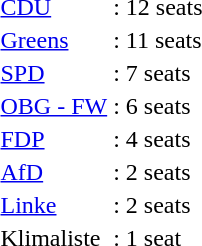<table>
<tr>
<td><a href='#'>CDU</a></td>
<td>: 12 seats</td>
</tr>
<tr>
<td><a href='#'>Greens</a></td>
<td>: 11 seats</td>
</tr>
<tr>
<td><a href='#'>SPD</a></td>
<td>: 7 seats</td>
</tr>
<tr>
<td><a href='#'>OBG - FW</a></td>
<td>: 6 seats</td>
</tr>
<tr>
<td><a href='#'>FDP</a></td>
<td>: 4 seats</td>
</tr>
<tr>
<td><a href='#'>AfD</a></td>
<td>: 2 seats</td>
</tr>
<tr>
<td><a href='#'>Linke</a></td>
<td>: 2 seats</td>
</tr>
<tr>
<td>Klimaliste</td>
<td>: 1 seat</td>
</tr>
</table>
